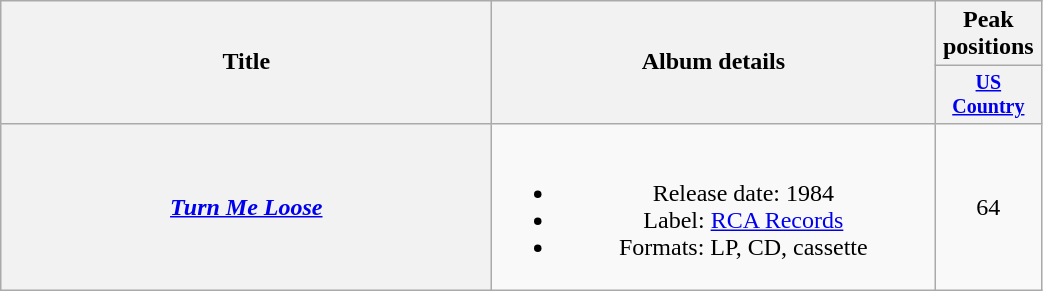<table class="wikitable plainrowheaders" style="text-align:center;">
<tr>
<th rowspan="2" style="width:20em;">Title</th>
<th rowspan="2" style="width:18em;">Album details</th>
<th>Peak<br>positions</th>
</tr>
<tr style="font-size:smaller;">
<th width="65"><a href='#'>US Country</a><br></th>
</tr>
<tr>
<th scope="row"><em><a href='#'>Turn Me Loose</a></em></th>
<td><br><ul><li>Release date: 1984</li><li>Label: <a href='#'>RCA Records</a></li><li>Formats: LP, CD, cassette</li></ul></td>
<td>64</td>
</tr>
</table>
